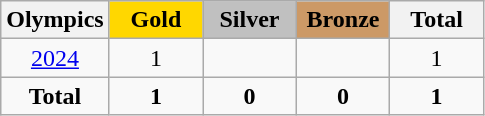<table class="wikitable" style="text-align:center;">
<tr>
<th width="55">Olympics</th>
<th width="55" style="background: gold;">Gold</th>
<th width="55" style="background: silver;">Silver</th>
<th width="55" style="background: #cc9966;">Bronze</th>
<th width="55">Total</th>
</tr>
<tr>
<td><a href='#'>2024</a></td>
<td>1</td>
<td></td>
<td></td>
<td>1</td>
</tr>
<tr>
<td><strong>Total</strong></td>
<td><strong>1</strong></td>
<td><strong>0</strong></td>
<td><strong>0</strong></td>
<td><strong>1</strong></td>
</tr>
</table>
